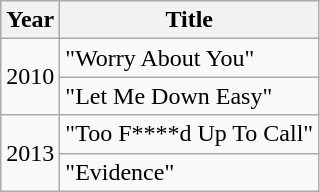<table class="wikitable">
<tr>
<th>Year</th>
<th>Title</th>
</tr>
<tr>
<td rowspan="2">2010</td>
<td>"Worry About You"</td>
</tr>
<tr>
<td>"Let Me Down Easy"</td>
</tr>
<tr>
<td rowspan="2">2013</td>
<td>"Too F****d Up To Call"</td>
</tr>
<tr>
<td>"Evidence"</td>
</tr>
</table>
